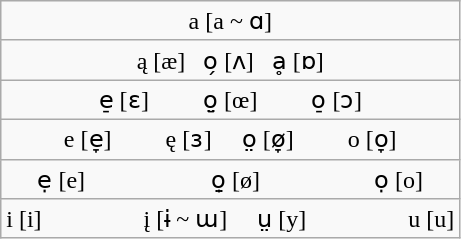<table class="wikitable Unicode">
<tr align=center>
<td>a [a ~ ɑ]</td>
</tr>
<tr align=center>
<td>ą [æ]   o̗ [ʌ]   ḁ [ɒ]</td>
</tr>
<tr align=center>
<td>e̠ [ɛ]         o̤̠ [œ]         o̠ [ɔ]</td>
</tr>
<tr align=center>
<td>e [e̞]         ę [ɜ]     o̤ [ø̞]         o [o̞]</td>
</tr>
<tr align=center>
<td>ẹ [e]                     o̤̣ [ø]                   ọ [o]</td>
</tr>
<tr align=center>
<td>i [i]                 į [ɨ ~ ɯ]     ṳ [y]                 u [u]</td>
</tr>
</table>
